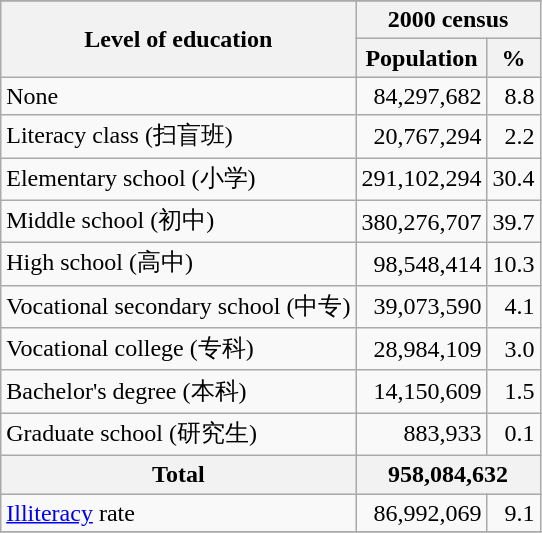<table class="wikitable sortable">
<tr ---->
</tr>
<tr color="#e0e0e0">
<th rowspan="2">Level of education</th>
<th colspan="2">2000 census</th>
</tr>
<tr bgcolor="#e0e0e0">
<th>Population</th>
<th>%</th>
</tr>
<tr ---->
<td align=left>None</td>
<td align=right>84,297,682</td>
<td align=right>8.8</td>
</tr>
<tr ---->
<td align=left>Literacy class (扫盲班)</td>
<td align=right>20,767,294</td>
<td align=right>2.2</td>
</tr>
<tr ---->
<td align=left>Elementary school (小学)</td>
<td align=right>291,102,294</td>
<td align=right>30.4</td>
</tr>
<tr ---->
<td align=left>Middle school (初中)</td>
<td align=right>380,276,707</td>
<td align=right>39.7</td>
</tr>
<tr ---->
<td align=left>High school (高中)</td>
<td align=right>98,548,414</td>
<td align=right>10.3</td>
</tr>
<tr ---->
<td align=left>Vocational secondary school (中专)</td>
<td align=right>39,073,590</td>
<td align=right>4.1</td>
</tr>
<tr ---->
<td align=left>Vocational college (专科)</td>
<td align=right>28,984,109</td>
<td align=right>3.0</td>
</tr>
<tr ---->
<td align=left>Bachelor's degree (本科)</td>
<td align=right>14,150,609</td>
<td align=right>1.5</td>
</tr>
<tr ---->
<td align=left>Graduate school (研究生)</td>
<td align=right>883,933</td>
<td align=right>0.1</td>
</tr>
<tr bgcolor="#e0e0e0">
<th align="left">Total</th>
<th colspan="2">958,084,632</th>
</tr>
<tr ---->
<td align=left><a href='#'>Illiteracy</a> rate</td>
<td align=right>86,992,069</td>
<td align=right>9.1</td>
</tr>
<tr ---->
</tr>
</table>
